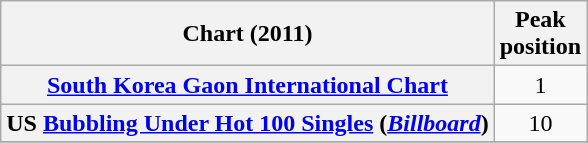<table class="wikitable sortable plainrowheaders" style="text-align:center;">
<tr>
<th scope="col">Chart (2011)</th>
<th scope="col">Peak<br>position</th>
</tr>
<tr>
<th scope="row"><a href='#'>South Korea Gaon International Chart</a></th>
<td>1</td>
</tr>
<tr>
<th scope="row">US <a href='#'>Bubbling Under Hot 100 Singles</a> (<em><a href='#'>Billboard</a></em>)</th>
<td>10</td>
</tr>
<tr>
</tr>
</table>
